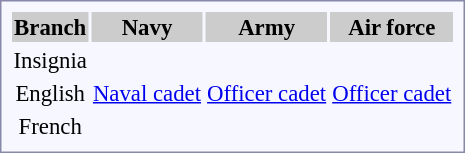<table style="border:1px solid #8888aa; background-color:#f7f8ff; padding:5px; font-size:95%; margin: 0px 12px 12px 0px; text-align:center;">
<tr bgcolor="#CCCCCC">
<th>Branch</th>
<th>Navy</th>
<th>Army</th>
<th>Air force</th>
</tr>
<tr>
<td>Insignia</td>
<td></td>
<td></td>
<td></td>
</tr>
<tr>
<td>English</td>
<td><a href='#'>Naval cadet</a></td>
<td><a href='#'>Officer cadet</a></td>
<td><a href='#'>Officer cadet</a></td>
</tr>
<tr>
<td>French</td>
<td></td>
<td></td>
<td></td>
</tr>
</table>
